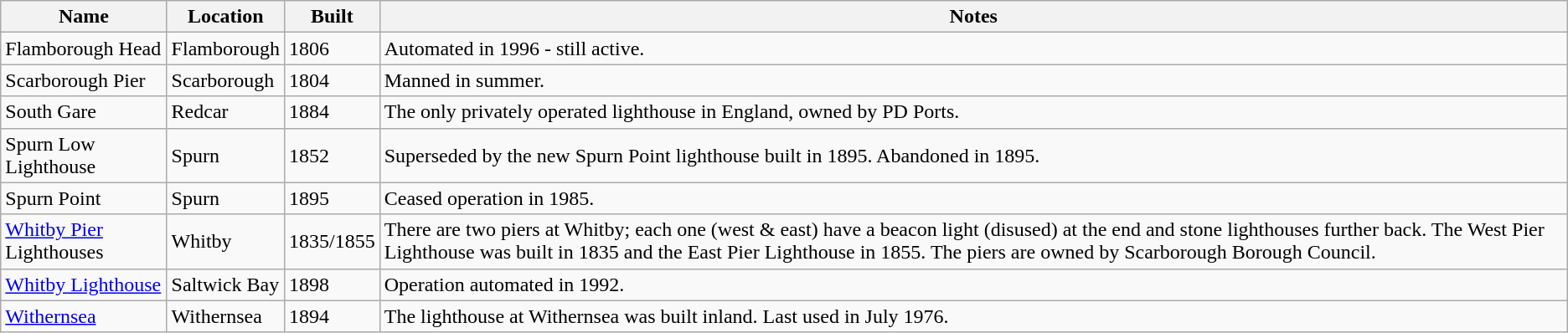<table class="wikitable">
<tr>
<th>Name</th>
<th>Location</th>
<th>Built</th>
<th>Notes</th>
</tr>
<tr>
<td>Flamborough Head</td>
<td>Flamborough</td>
<td>1806</td>
<td>Automated in 1996 - still active.</td>
</tr>
<tr>
<td>Scarborough Pier</td>
<td>Scarborough</td>
<td>1804</td>
<td>Manned in summer.</td>
</tr>
<tr>
<td>South Gare</td>
<td>Redcar</td>
<td>1884</td>
<td>The only privately operated lighthouse in England, owned by PD Ports.</td>
</tr>
<tr>
<td>Spurn Low Lighthouse</td>
<td>Spurn</td>
<td>1852</td>
<td>Superseded by the new Spurn Point lighthouse built in 1895. Abandoned in 1895.</td>
</tr>
<tr>
<td>Spurn Point</td>
<td>Spurn</td>
<td>1895</td>
<td>Ceased operation in 1985.</td>
</tr>
<tr>
<td><a href='#'>Whitby Pier</a> Lighthouses</td>
<td>Whitby</td>
<td>1835/1855</td>
<td>There are two piers at Whitby; each one (west & east) have a beacon light (disused) at the end and stone lighthouses further back. The West Pier Lighthouse was built in 1835 and the East Pier Lighthouse in 1855. The piers are owned by Scarborough Borough Council.</td>
</tr>
<tr>
<td><a href='#'>Whitby Lighthouse</a></td>
<td>Saltwick Bay</td>
<td>1898</td>
<td>Operation automated in 1992.</td>
</tr>
<tr>
<td><a href='#'>Withernsea</a></td>
<td>Withernsea</td>
<td>1894</td>
<td>The lighthouse at Withernsea was built  inland. Last used in July 1976.</td>
</tr>
</table>
